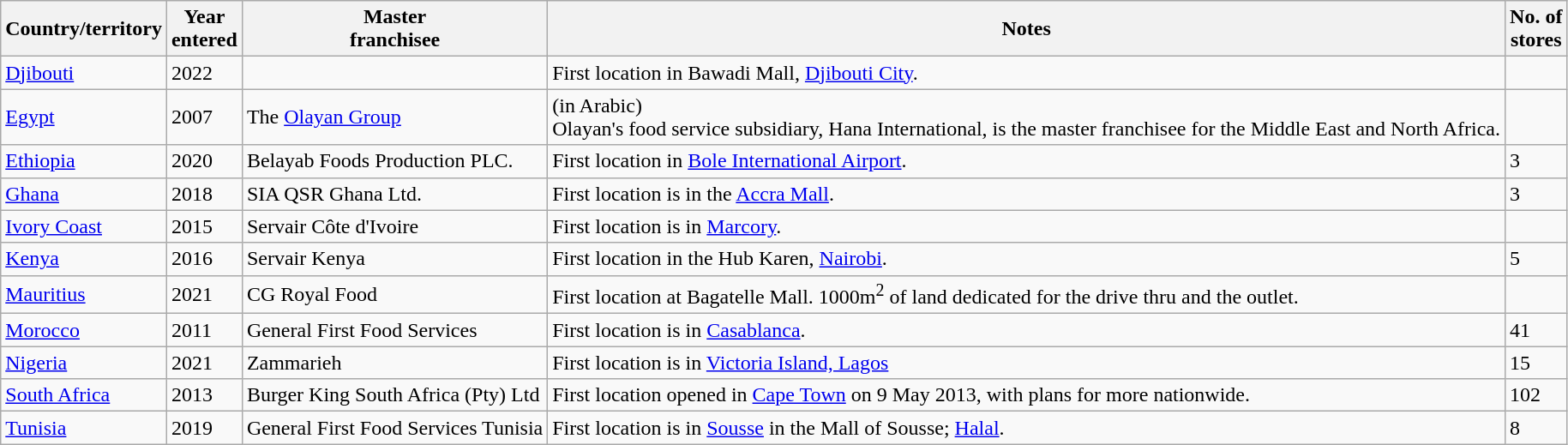<table class="wikitable sortable">
<tr>
<th width=80>Country/territory</th>
<th>Year<br>entered</th>
<th>Master<br>franchisee</th>
<th class=unsoartable>Notes</th>
<th>No. of<br>stores</th>
</tr>
<tr>
<td><a href='#'>Djibouti</a></td>
<td>2022</td>
<td></td>
<td>First location in Bawadi Mall, <a href='#'>Djibouti City</a>.</td>
</tr>
<tr>
<td><a href='#'>Egypt</a></td>
<td>2007</td>
<td>The <a href='#'>Olayan Group</a></td>
<td> (in Arabic)<br>Olayan's food service subsidiary, Hana International, is the master franchisee for the Middle East and North Africa.</td>
<td></td>
</tr>
<tr>
<td><a href='#'>Ethiopia</a></td>
<td>2020</td>
<td>Belayab Foods Production PLC.</td>
<td>First location in <a href='#'>Bole International Airport</a>.</td>
<td>3</td>
</tr>
<tr>
<td><a href='#'>Ghana</a></td>
<td>2018</td>
<td>SIA QSR Ghana Ltd.</td>
<td>First location is in the <a href='#'>Accra Mall</a>.</td>
<td>3</td>
</tr>
<tr>
<td><a href='#'>Ivory Coast</a></td>
<td>2015</td>
<td>Servair Côte d'Ivoire</td>
<td>First location is in <a href='#'>Marcory</a>.</td>
</tr>
<tr>
<td><a href='#'>Kenya</a></td>
<td>2016</td>
<td>Servair Kenya</td>
<td>First location in the Hub Karen, <a href='#'>Nairobi</a>.</td>
<td>5</td>
</tr>
<tr>
<td><a href='#'>Mauritius</a></td>
<td>2021</td>
<td>CG Royal Food</td>
<td>First location at Bagatelle Mall. 1000m<sup>2</sup> of land dedicated for the drive thru and the outlet.</td>
</tr>
<tr>
<td><a href='#'>Morocco</a></td>
<td>2011</td>
<td>General First Food Services</td>
<td>First location is in <a href='#'>Casablanca</a>.</td>
<td>41</td>
</tr>
<tr>
<td><a href='#'>Nigeria</a></td>
<td>2021</td>
<td>Zammarieh</td>
<td>First location is in <a href='#'>Victoria Island, Lagos</a></td>
<td>15</td>
</tr>
<tr>
<td><a href='#'>South Africa</a></td>
<td>2013</td>
<td>Burger King South Africa (Pty) Ltd</td>
<td>First location opened in <a href='#'>Cape Town</a> on 9 May 2013, with plans for more nationwide.</td>
<td>102</td>
</tr>
<tr>
<td><a href='#'>Tunisia</a></td>
<td>2019</td>
<td>General First Food Services Tunisia</td>
<td>First location is in <a href='#'>Sousse</a> in the Mall of Sousse; <a href='#'>Halal</a>.</td>
<td>8</td>
</tr>
</table>
